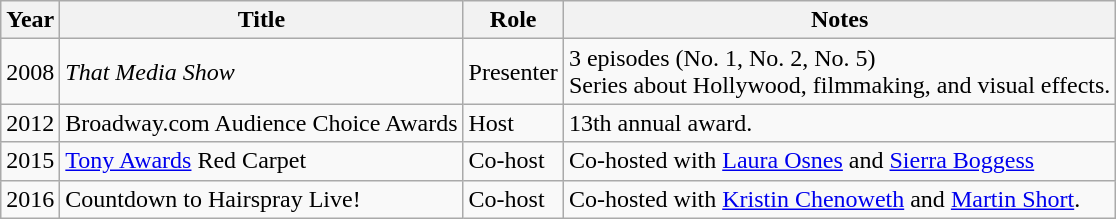<table class="wikitable">
<tr>
<th scope="col">Year</th>
<th scope="col">Title</th>
<th scope="col">Role</th>
<th scope="col" class="unsortable">Notes</th>
</tr>
<tr>
<td style="text-align:center;">2008</td>
<td><em>That Media Show</em></td>
<td>Presenter</td>
<td>3 episodes (No. 1, No. 2, No. 5)<br>Series about Hollywood, filmmaking, and visual effects.</td>
</tr>
<tr>
<td style="text-align:center;">2012</td>
<td>Broadway.com Audience Choice Awards</td>
<td>Host</td>
<td>13th annual award.</td>
</tr>
<tr>
<td style="text-align:center;">2015</td>
<td><a href='#'>Tony Awards</a> Red Carpet</td>
<td>Co-host</td>
<td>Co-hosted with <a href='#'>Laura Osnes</a> and <a href='#'>Sierra Boggess</a></td>
</tr>
<tr>
<td style="text-align:center;">2016</td>
<td>Countdown to Hairspray Live!</td>
<td>Co-host</td>
<td>Co-hosted with <a href='#'>Kristin Chenoweth</a> and <a href='#'>Martin Short</a>.</td>
</tr>
</table>
